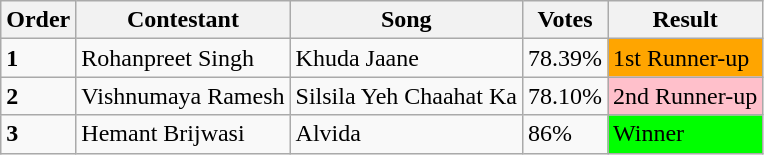<table class="wikitable sortable mw-collapsible">
<tr>
<th rowspan="1">Order</th>
<th rowspan="1">Contestant</th>
<th rowspan="1">Song</th>
<th rowspan="1">Votes</th>
<th rowspan="1">Result</th>
</tr>
<tr>
<td><strong>1</strong></td>
<td>Rohanpreet Singh</td>
<td>Khuda Jaane</td>
<td>78.39%</td>
<td bgcolor="orange">1st Runner-up</td>
</tr>
<tr>
<td><strong>2</strong></td>
<td>Vishnumaya Ramesh</td>
<td>Silsila Yeh Chaahat Ka</td>
<td>78.10%</td>
<td bgcolor="pink">2nd Runner-up</td>
</tr>
<tr>
<td><strong>3</strong></td>
<td>Hemant Brijwasi</td>
<td>Alvida</td>
<td>86%</td>
<td bgcolor="lime">Winner</td>
</tr>
</table>
